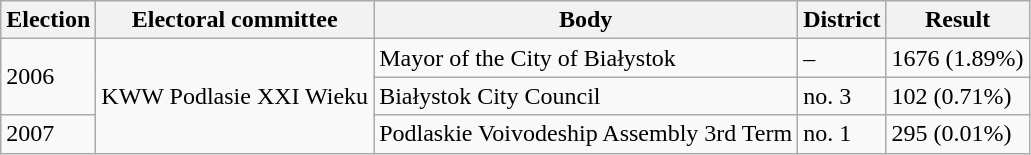<table class="wikitable">
<tr>
<th>Election</th>
<th>Electoral committee</th>
<th>Body</th>
<th>District</th>
<th>Result</th>
</tr>
<tr>
<td rowspan="2">2006</td>
<td rowspan="3">KWW Podlasie XXI Wieku</td>
<td>Mayor of the City of Białystok</td>
<td>–</td>
<td>1676 (1.89%) </td>
</tr>
<tr>
<td>Białystok City Council</td>
<td>no. 3</td>
<td>102 (0.71%) </td>
</tr>
<tr>
<td>2007</td>
<td>Podlaskie Voivodeship Assembly 3rd Term</td>
<td>no. 1</td>
<td>295 (0.01%)</td>
</tr>
</table>
